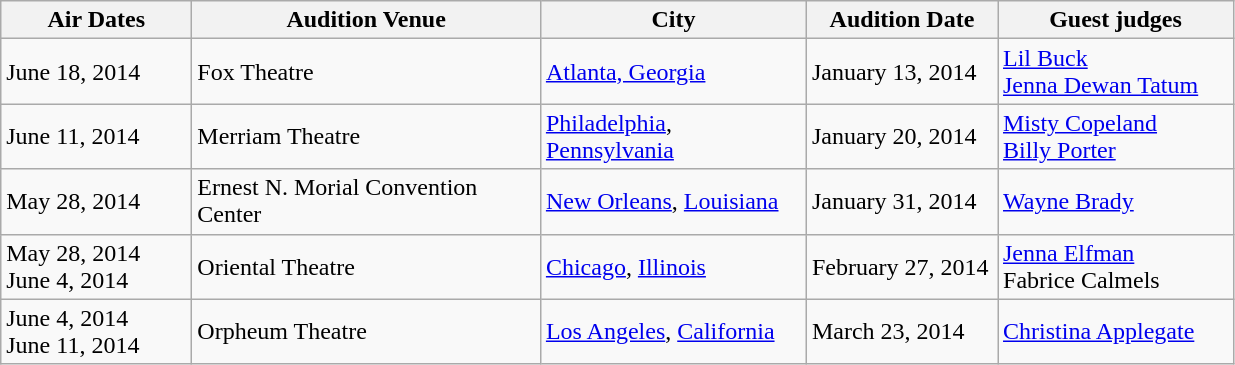<table class="wikitable">
<tr>
<th style="width:120px;">Air Dates</th>
<th style="width:225px;">Audition Venue</th>
<th style="width:170px;">City</th>
<th style="width:120px;">Audition Date</th>
<th style="width:150px;">Guest judges</th>
</tr>
<tr>
<td>June 18, 2014</td>
<td>Fox Theatre</td>
<td><a href='#'>Atlanta, Georgia</a></td>
<td>January 13, 2014</td>
<td><a href='#'>Lil Buck</a><br><a href='#'>Jenna Dewan Tatum</a></td>
</tr>
<tr>
<td>June 11, 2014</td>
<td>Merriam Theatre</td>
<td><a href='#'>Philadelphia</a>, <a href='#'>Pennsylvania</a></td>
<td>January 20, 2014</td>
<td><a href='#'>Misty Copeland</a><br><a href='#'>Billy Porter</a></td>
</tr>
<tr>
<td>May 28, 2014</td>
<td>Ernest N. Morial Convention Center</td>
<td><a href='#'>New Orleans</a>, <a href='#'>Louisiana</a></td>
<td>January 31, 2014</td>
<td><a href='#'>Wayne Brady</a></td>
</tr>
<tr>
<td>May 28, 2014<br>June 4, 2014</td>
<td>Oriental Theatre</td>
<td><a href='#'>Chicago</a>, <a href='#'>Illinois</a></td>
<td>February 27, 2014</td>
<td><a href='#'>Jenna Elfman</a><br>Fabrice Calmels</td>
</tr>
<tr>
<td>June 4, 2014<br>June 11, 2014</td>
<td>Orpheum Theatre</td>
<td><a href='#'>Los Angeles</a>, <a href='#'>California</a></td>
<td>March 23, 2014</td>
<td><a href='#'>Christina Applegate</a></td>
</tr>
</table>
